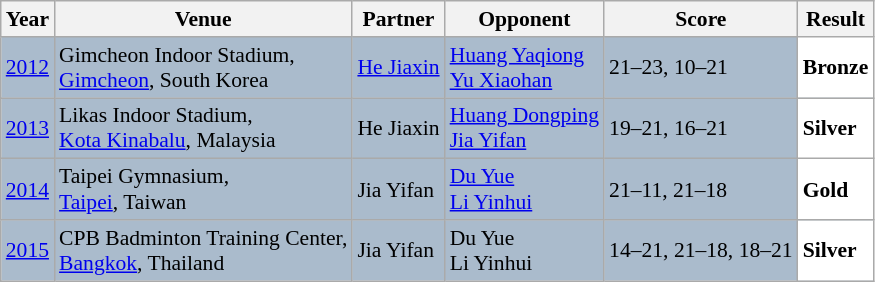<table class="sortable wikitable" style="font-size: 90%">
<tr>
<th>Year</th>
<th>Venue</th>
<th>Partner</th>
<th>Opponent</th>
<th>Score</th>
<th>Result</th>
</tr>
<tr style="background:#AABBCC">
<td align="center"><a href='#'>2012</a></td>
<td align="left">Gimcheon Indoor Stadium,<br><a href='#'>Gimcheon</a>, South Korea</td>
<td align="left"> <a href='#'>He Jiaxin</a></td>
<td align="left"> <a href='#'>Huang Yaqiong</a><br> <a href='#'>Yu Xiaohan</a></td>
<td align="left">21–23, 10–21</td>
<td style="text-align:left; background:white"> <strong>Bronze</strong></td>
</tr>
<tr style="background:#AABBCC">
<td align="center"><a href='#'>2013</a></td>
<td align="left">Likas Indoor Stadium,<br><a href='#'>Kota Kinabalu</a>, Malaysia</td>
<td align="left"> He Jiaxin</td>
<td align="left"> <a href='#'>Huang Dongping</a><br> <a href='#'>Jia Yifan</a></td>
<td align="left">19–21, 16–21</td>
<td style="text-align:left; background:white"> <strong>Silver</strong></td>
</tr>
<tr style="background:#AABBCC">
<td align="center"><a href='#'>2014</a></td>
<td align="left">Taipei Gymnasium,<br><a href='#'>Taipei</a>, Taiwan</td>
<td align="left"> Jia Yifan</td>
<td align="left"> <a href='#'>Du Yue</a><br> <a href='#'>Li Yinhui</a></td>
<td align="left">21–11, 21–18</td>
<td style="text-align:left; background:white"> <strong>Gold</strong></td>
</tr>
<tr style="background:#AABBCC">
<td align="center"><a href='#'>2015</a></td>
<td align="left">CPB Badminton Training Center,<br><a href='#'>Bangkok</a>, Thailand</td>
<td align="left"> Jia Yifan</td>
<td align="left"> Du Yue<br> Li Yinhui</td>
<td align="left">14–21, 21–18, 18–21</td>
<td style="text-align:left; background:white"> <strong>Silver</strong></td>
</tr>
</table>
